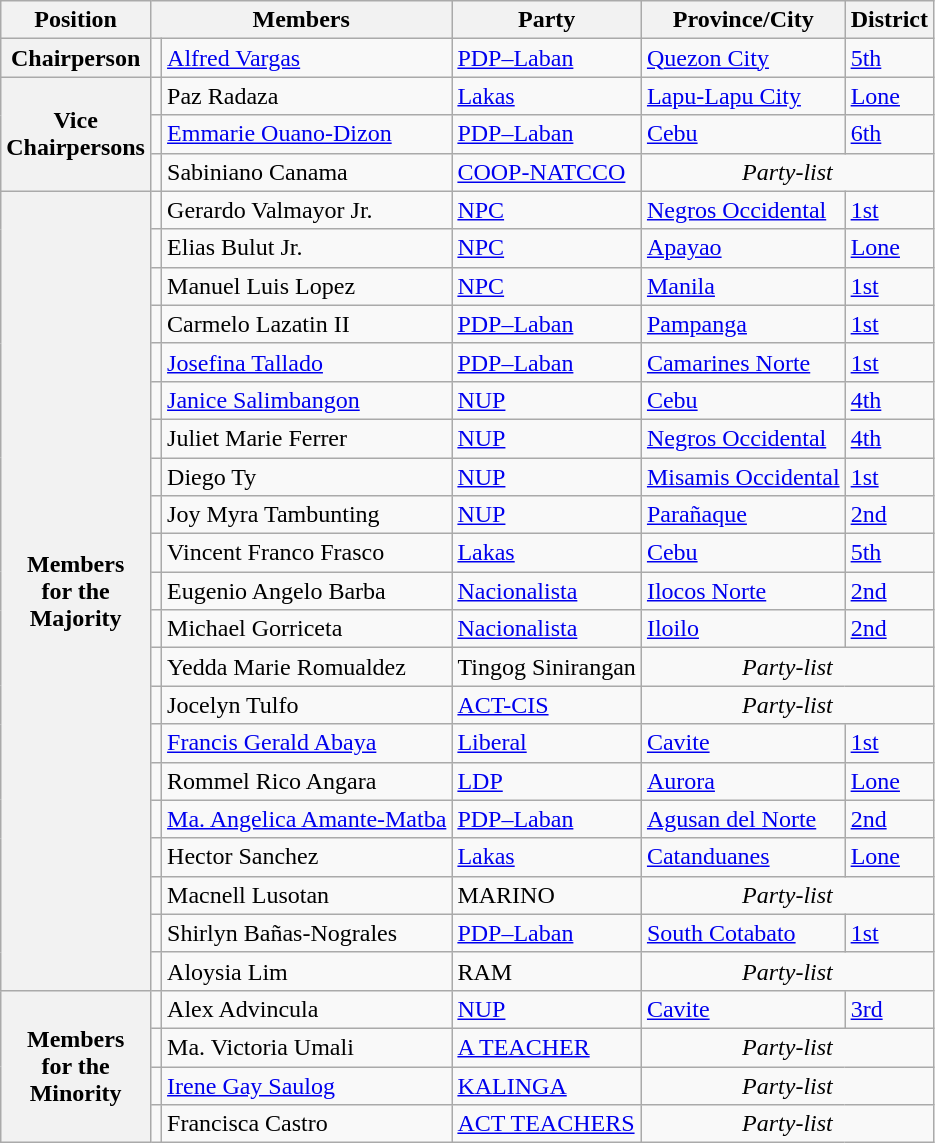<table class="wikitable" style="font-size: 100%;">
<tr>
<th>Position</th>
<th colspan="2">Members</th>
<th>Party</th>
<th>Province/City</th>
<th>District</th>
</tr>
<tr>
<th>Chairperson</th>
<td></td>
<td><a href='#'>Alfred Vargas</a></td>
<td><a href='#'>PDP–Laban</a></td>
<td><a href='#'>Quezon City</a></td>
<td><a href='#'>5th</a></td>
</tr>
<tr>
<th rowspan="3">Vice<br>Chairpersons</th>
<td></td>
<td>Paz Radaza</td>
<td><a href='#'>Lakas</a></td>
<td><a href='#'>Lapu-Lapu City</a></td>
<td><a href='#'>Lone</a></td>
</tr>
<tr>
<td></td>
<td><a href='#'>Emmarie Ouano-Dizon</a></td>
<td><a href='#'>PDP–Laban</a></td>
<td><a href='#'>Cebu</a></td>
<td><a href='#'>6th</a></td>
</tr>
<tr>
<td></td>
<td>Sabiniano Canama</td>
<td><a href='#'>COOP-NATCCO</a></td>
<td align="center" colspan="2"><em>Party-list</em></td>
</tr>
<tr>
<th rowspan="21">Members<br>for the<br>Majority</th>
<td></td>
<td>Gerardo Valmayor Jr.</td>
<td><a href='#'>NPC</a></td>
<td><a href='#'>Negros Occidental</a></td>
<td><a href='#'>1st</a></td>
</tr>
<tr>
<td></td>
<td>Elias Bulut Jr.</td>
<td><a href='#'>NPC</a></td>
<td><a href='#'>Apayao</a></td>
<td><a href='#'>Lone</a></td>
</tr>
<tr>
<td></td>
<td>Manuel Luis Lopez</td>
<td><a href='#'>NPC</a></td>
<td><a href='#'>Manila</a></td>
<td><a href='#'>1st</a></td>
</tr>
<tr>
<td></td>
<td>Carmelo Lazatin II</td>
<td><a href='#'>PDP–Laban</a></td>
<td><a href='#'>Pampanga</a></td>
<td><a href='#'>1st</a></td>
</tr>
<tr>
<td></td>
<td><a href='#'>Josefina Tallado</a></td>
<td><a href='#'>PDP–Laban</a></td>
<td><a href='#'>Camarines Norte</a></td>
<td><a href='#'>1st</a></td>
</tr>
<tr>
<td></td>
<td><a href='#'>Janice Salimbangon</a></td>
<td><a href='#'>NUP</a></td>
<td><a href='#'>Cebu</a></td>
<td><a href='#'>4th</a></td>
</tr>
<tr>
<td></td>
<td>Juliet Marie Ferrer</td>
<td><a href='#'>NUP</a></td>
<td><a href='#'>Negros Occidental</a></td>
<td><a href='#'>4th</a></td>
</tr>
<tr>
<td></td>
<td>Diego Ty</td>
<td><a href='#'>NUP</a></td>
<td><a href='#'>Misamis Occidental</a></td>
<td><a href='#'>1st</a></td>
</tr>
<tr>
<td></td>
<td>Joy Myra Tambunting</td>
<td><a href='#'>NUP</a></td>
<td><a href='#'>Parañaque</a></td>
<td><a href='#'>2nd</a></td>
</tr>
<tr>
<td></td>
<td>Vincent Franco Frasco</td>
<td><a href='#'>Lakas</a></td>
<td><a href='#'>Cebu</a></td>
<td><a href='#'>5th</a></td>
</tr>
<tr>
<td></td>
<td>Eugenio Angelo Barba</td>
<td><a href='#'>Nacionalista</a></td>
<td><a href='#'>Ilocos Norte</a></td>
<td><a href='#'>2nd</a></td>
</tr>
<tr>
<td></td>
<td>Michael Gorriceta</td>
<td><a href='#'>Nacionalista</a></td>
<td><a href='#'>Iloilo</a></td>
<td><a href='#'>2nd</a></td>
</tr>
<tr>
<td></td>
<td>Yedda Marie Romualdez</td>
<td>Tingog Sinirangan</td>
<td align="center" colspan="2"><em>Party-list</em></td>
</tr>
<tr>
<td></td>
<td>Jocelyn Tulfo</td>
<td><a href='#'>ACT-CIS</a></td>
<td align="center" colspan="2"><em>Party-list</em></td>
</tr>
<tr>
<td></td>
<td><a href='#'>Francis Gerald Abaya</a></td>
<td><a href='#'>Liberal</a></td>
<td><a href='#'>Cavite</a></td>
<td><a href='#'>1st</a></td>
</tr>
<tr>
<td></td>
<td>Rommel Rico Angara</td>
<td><a href='#'>LDP</a></td>
<td><a href='#'>Aurora</a></td>
<td><a href='#'>Lone</a></td>
</tr>
<tr>
<td></td>
<td><a href='#'>Ma. Angelica Amante-Matba</a></td>
<td><a href='#'>PDP–Laban</a></td>
<td><a href='#'>Agusan del Norte</a></td>
<td><a href='#'>2nd</a></td>
</tr>
<tr>
<td></td>
<td>Hector Sanchez</td>
<td><a href='#'>Lakas</a></td>
<td><a href='#'>Catanduanes</a></td>
<td><a href='#'>Lone</a></td>
</tr>
<tr>
<td></td>
<td>Macnell Lusotan</td>
<td>MARINO</td>
<td align="center" colspan="2"><em>Party-list</em></td>
</tr>
<tr>
<td></td>
<td>Shirlyn Bañas-Nograles</td>
<td><a href='#'>PDP–Laban</a></td>
<td><a href='#'>South Cotabato</a></td>
<td><a href='#'>1st</a></td>
</tr>
<tr>
<td></td>
<td>Aloysia Lim</td>
<td>RAM</td>
<td align="center" colspan="2"><em>Party-list</em></td>
</tr>
<tr>
<th rowspan="4">Members<br>for the<br>Minority</th>
<td></td>
<td>Alex Advincula</td>
<td><a href='#'>NUP</a></td>
<td><a href='#'>Cavite</a></td>
<td><a href='#'>3rd</a></td>
</tr>
<tr>
<td></td>
<td>Ma. Victoria Umali</td>
<td><a href='#'>A TEACHER</a></td>
<td align="center" colspan="2"><em>Party-list</em></td>
</tr>
<tr>
<td></td>
<td><a href='#'>Irene Gay Saulog</a></td>
<td><a href='#'>KALINGA</a></td>
<td align="center" colspan="2"><em>Party-list</em></td>
</tr>
<tr>
<td></td>
<td>Francisca Castro</td>
<td><a href='#'>ACT TEACHERS</a></td>
<td align="center" colspan="2"><em>Party-list</em></td>
</tr>
</table>
